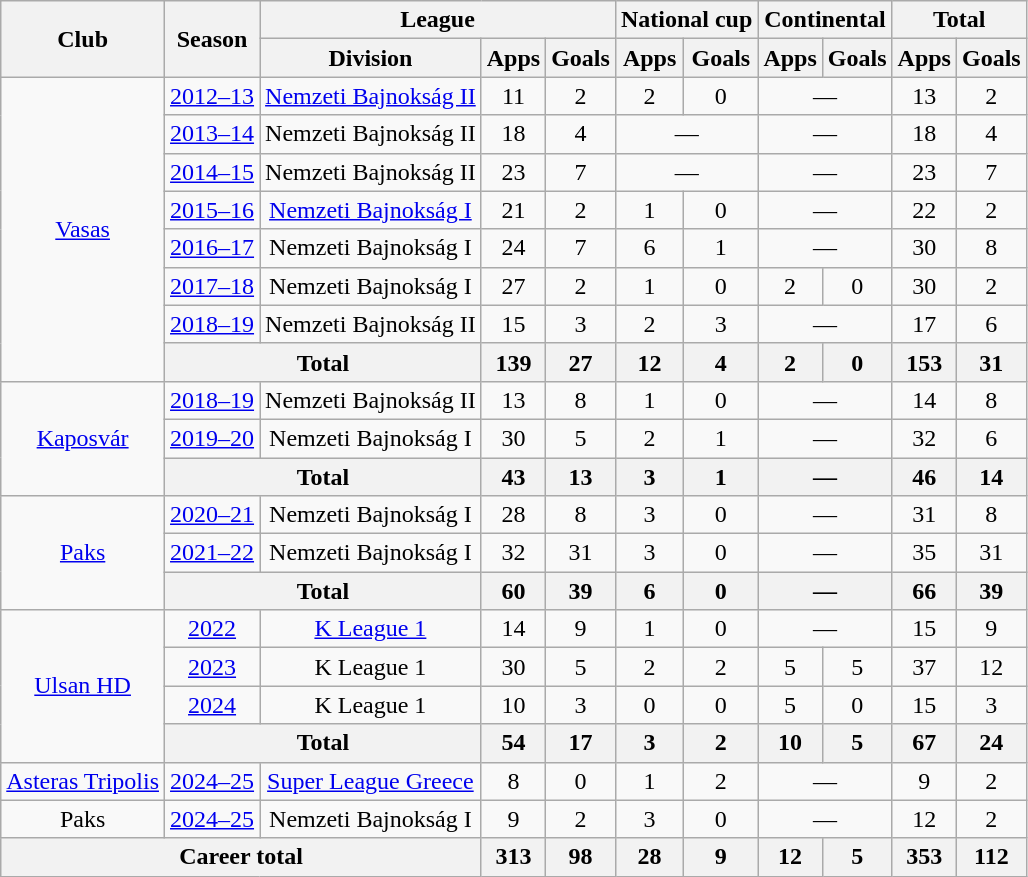<table class="wikitable" style="text-align:center">
<tr>
<th rowspan="2">Club</th>
<th rowspan="2">Season</th>
<th colspan="3">League</th>
<th colspan="2">National cup</th>
<th colspan="2">Continental</th>
<th colspan="2">Total</th>
</tr>
<tr>
<th>Division</th>
<th>Apps</th>
<th>Goals</th>
<th>Apps</th>
<th>Goals</th>
<th>Apps</th>
<th>Goals</th>
<th>Apps</th>
<th>Goals</th>
</tr>
<tr>
<td rowspan="8"><a href='#'>Vasas</a></td>
<td><a href='#'>2012–13</a></td>
<td><a href='#'>Nemzeti Bajnokság II</a></td>
<td>11</td>
<td>2</td>
<td>2</td>
<td>0</td>
<td colspan=2>—</td>
<td>13</td>
<td>2</td>
</tr>
<tr>
<td><a href='#'>2013–14</a></td>
<td>Nemzeti Bajnokság II</td>
<td>18</td>
<td>4</td>
<td colspan=2>—</td>
<td colspan=2>—</td>
<td>18</td>
<td>4</td>
</tr>
<tr>
<td><a href='#'>2014–15</a></td>
<td>Nemzeti Bajnokság II</td>
<td>23</td>
<td>7</td>
<td colspan=2>—</td>
<td colspan=2>—</td>
<td>23</td>
<td>7</td>
</tr>
<tr>
<td><a href='#'>2015–16</a></td>
<td><a href='#'>Nemzeti Bajnokság I</a></td>
<td>21</td>
<td>2</td>
<td>1</td>
<td>0</td>
<td colspan=2>—</td>
<td>22</td>
<td>2</td>
</tr>
<tr>
<td><a href='#'>2016–17</a></td>
<td>Nemzeti Bajnokság I</td>
<td>24</td>
<td>7</td>
<td>6</td>
<td>1</td>
<td colspan=2>—</td>
<td>30</td>
<td>8</td>
</tr>
<tr>
<td><a href='#'>2017–18</a></td>
<td>Nemzeti Bajnokság I</td>
<td>27</td>
<td>2</td>
<td>1</td>
<td>0</td>
<td>2</td>
<td>0</td>
<td>30</td>
<td>2</td>
</tr>
<tr>
<td><a href='#'>2018–19</a></td>
<td>Nemzeti Bajnokság II</td>
<td>15</td>
<td>3</td>
<td>2</td>
<td>3</td>
<td colspan=2>—</td>
<td>17</td>
<td>6</td>
</tr>
<tr>
<th colspan=2>Total</th>
<th>139</th>
<th>27</th>
<th>12</th>
<th>4</th>
<th>2</th>
<th>0</th>
<th>153</th>
<th>31</th>
</tr>
<tr>
<td rowspan="3"><a href='#'>Kaposvár</a></td>
<td><a href='#'>2018–19</a></td>
<td>Nemzeti Bajnokság II</td>
<td>13</td>
<td>8</td>
<td>1</td>
<td>0</td>
<td colspan=2>—</td>
<td>14</td>
<td>8</td>
</tr>
<tr>
<td><a href='#'>2019–20</a></td>
<td>Nemzeti Bajnokság I</td>
<td>30</td>
<td>5</td>
<td>2</td>
<td>1</td>
<td colspan=2>—</td>
<td>32</td>
<td>6</td>
</tr>
<tr>
<th colspan=2>Total</th>
<th>43</th>
<th>13</th>
<th>3</th>
<th>1</th>
<th colspan=2>—</th>
<th>46</th>
<th>14</th>
</tr>
<tr>
<td rowspan="3"><a href='#'>Paks</a></td>
<td><a href='#'>2020–21</a></td>
<td>Nemzeti Bajnokság I</td>
<td>28</td>
<td>8</td>
<td>3</td>
<td>0</td>
<td colspan=2>—</td>
<td>31</td>
<td>8</td>
</tr>
<tr>
<td><a href='#'>2021–22</a></td>
<td>Nemzeti Bajnokság I</td>
<td>32</td>
<td>31</td>
<td>3</td>
<td>0</td>
<td colspan=2>—</td>
<td>35</td>
<td>31</td>
</tr>
<tr>
<th colspan="2">Total</th>
<th>60</th>
<th>39</th>
<th>6</th>
<th>0</th>
<th colspan=2>—</th>
<th>66</th>
<th>39</th>
</tr>
<tr>
<td rowspan="4"><a href='#'>Ulsan HD</a></td>
<td><a href='#'>2022</a></td>
<td><a href='#'>K League 1</a></td>
<td>14</td>
<td>9</td>
<td>1</td>
<td>0</td>
<td colspan=2>—</td>
<td>15</td>
<td>9</td>
</tr>
<tr>
<td><a href='#'>2023</a></td>
<td>K League 1</td>
<td>30</td>
<td>5</td>
<td>2</td>
<td>2</td>
<td>5</td>
<td>5</td>
<td>37</td>
<td>12</td>
</tr>
<tr>
<td><a href='#'>2024</a></td>
<td>K League 1</td>
<td>10</td>
<td>3</td>
<td>0</td>
<td>0</td>
<td>5</td>
<td>0</td>
<td>15</td>
<td>3</td>
</tr>
<tr>
<th colspan=2>Total</th>
<th>54</th>
<th>17</th>
<th>3</th>
<th>2</th>
<th>10</th>
<th>5</th>
<th>67</th>
<th>24</th>
</tr>
<tr>
<td><a href='#'>Asteras Tripolis</a></td>
<td><a href='#'>2024–25</a></td>
<td><a href='#'>Super League Greece</a></td>
<td>8</td>
<td>0</td>
<td>1</td>
<td>2</td>
<td colspan="2">—</td>
<td>9</td>
<td>2</td>
</tr>
<tr>
<td>Paks</td>
<td><a href='#'>2024–25</a></td>
<td>Nemzeti Bajnokság I</td>
<td>9</td>
<td>2</td>
<td>3</td>
<td>0</td>
<td colspan="2">—</td>
<td>12</td>
<td>2</td>
</tr>
<tr>
<th colspan=3>Career total</th>
<th>313</th>
<th>98</th>
<th>28</th>
<th>9</th>
<th>12</th>
<th>5</th>
<th>353</th>
<th>112</th>
</tr>
</table>
